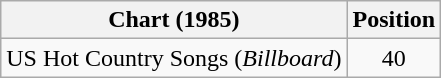<table class="wikitable">
<tr>
<th>Chart (1985)</th>
<th>Position</th>
</tr>
<tr>
<td>US Hot Country Songs (<em>Billboard</em>)</td>
<td align="center">40</td>
</tr>
</table>
